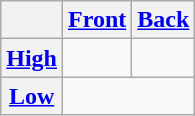<table class="wikitable" style="text-align: center;">
<tr>
<th></th>
<th><a href='#'>Front</a></th>
<th><a href='#'>Back</a></th>
</tr>
<tr>
<th><a href='#'>High</a></th>
<td></td>
<td></td>
</tr>
<tr>
<th><a href='#'>Low</a></th>
<td colspan="2"></td>
</tr>
</table>
